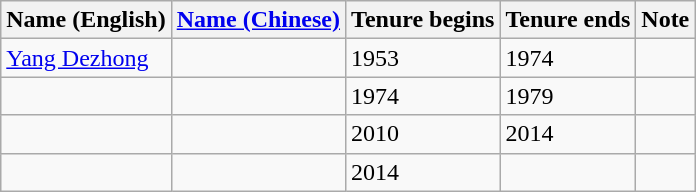<table class="wikitable">
<tr>
<th>Name (English)</th>
<th><a href='#'>Name (Chinese)</a></th>
<th>Tenure begins</th>
<th>Tenure ends</th>
<th>Note</th>
</tr>
<tr>
<td><a href='#'>Yang Dezhong</a></td>
<td></td>
<td>1953</td>
<td>1974</td>
<td></td>
</tr>
<tr>
<td></td>
<td></td>
<td>1974</td>
<td>1979</td>
<td></td>
</tr>
<tr>
<td></td>
<td></td>
<td>2010</td>
<td>2014</td>
<td></td>
</tr>
<tr>
<td></td>
<td></td>
<td>2014</td>
<td></td>
<td></td>
</tr>
</table>
